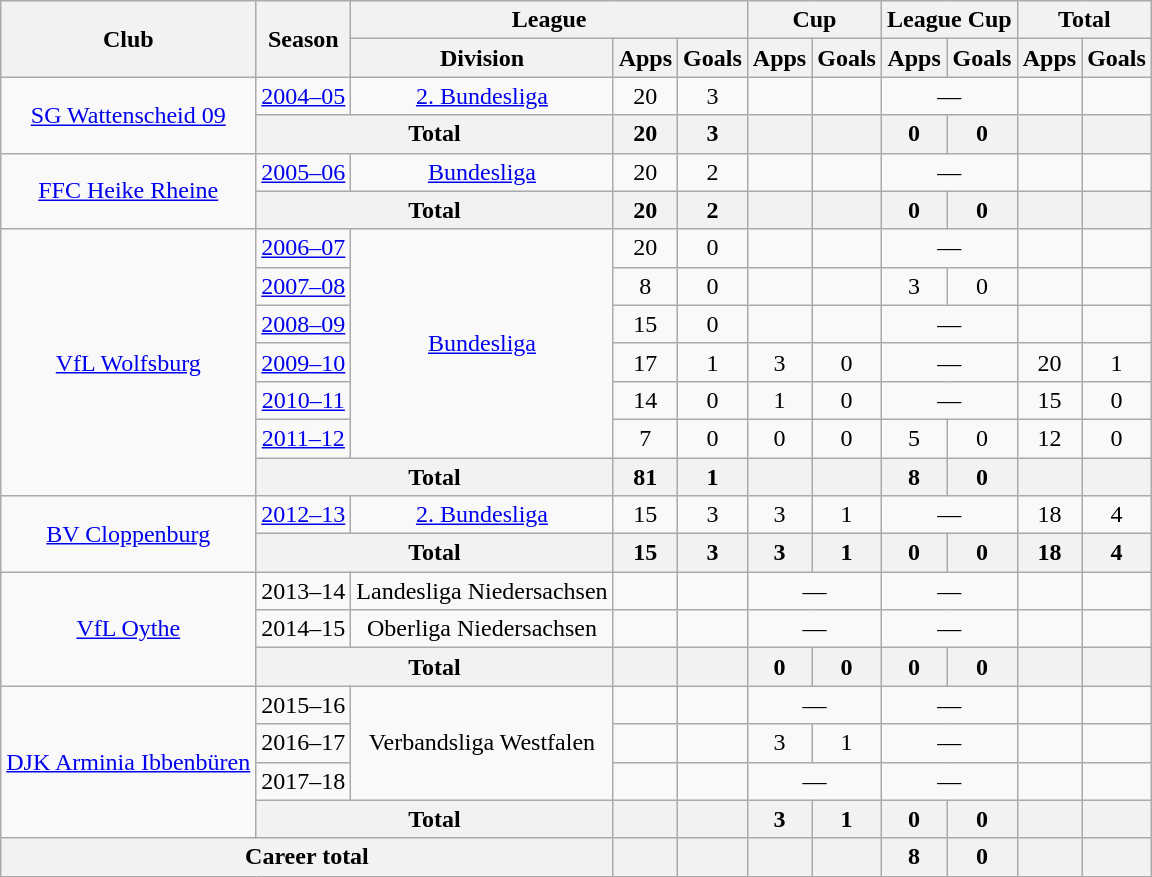<table class="wikitable" style="text-align:center">
<tr>
<th rowspan="2">Club</th>
<th rowspan="2">Season</th>
<th colspan="3">League</th>
<th colspan="2">Cup</th>
<th colspan="2">League Cup</th>
<th colspan="2">Total</th>
</tr>
<tr>
<th>Division</th>
<th>Apps</th>
<th>Goals</th>
<th>Apps</th>
<th>Goals</th>
<th>Apps</th>
<th>Goals</th>
<th>Apps</th>
<th>Goals</th>
</tr>
<tr>
<td rowspan="2"><a href='#'>SG Wattenscheid 09</a></td>
<td><a href='#'>2004–05</a></td>
<td><a href='#'>2. Bundesliga</a></td>
<td>20</td>
<td>3</td>
<td></td>
<td></td>
<td colspan="2">—</td>
<td></td>
<td></td>
</tr>
<tr>
<th colspan=2>Total</th>
<th>20</th>
<th>3</th>
<th></th>
<th></th>
<th>0</th>
<th>0</th>
<th></th>
<th></th>
</tr>
<tr>
<td rowspan="2"><a href='#'>FFC Heike Rheine</a></td>
<td><a href='#'>2005–06</a></td>
<td><a href='#'>Bundesliga</a></td>
<td>20</td>
<td>2</td>
<td></td>
<td></td>
<td colspan="2">—</td>
<td></td>
<td></td>
</tr>
<tr>
<th colspan=2>Total</th>
<th>20</th>
<th>2</th>
<th></th>
<th></th>
<th>0</th>
<th>0</th>
<th></th>
<th></th>
</tr>
<tr>
<td rowspan="7"><a href='#'>VfL Wolfsburg</a></td>
<td><a href='#'>2006–07</a></td>
<td rowspan="6"><a href='#'>Bundesliga</a></td>
<td>20</td>
<td>0</td>
<td></td>
<td></td>
<td colspan="2">—</td>
<td></td>
<td></td>
</tr>
<tr>
<td><a href='#'>2007–08</a></td>
<td>8</td>
<td>0</td>
<td></td>
<td></td>
<td>3</td>
<td>0</td>
<td></td>
<td></td>
</tr>
<tr>
<td><a href='#'>2008–09</a></td>
<td>15</td>
<td>0</td>
<td></td>
<td></td>
<td colspan="2">—</td>
<td></td>
<td></td>
</tr>
<tr>
<td><a href='#'>2009–10</a></td>
<td>17</td>
<td>1</td>
<td>3</td>
<td>0</td>
<td colspan="2">—</td>
<td>20</td>
<td>1</td>
</tr>
<tr>
<td><a href='#'>2010–11</a></td>
<td>14</td>
<td>0</td>
<td>1</td>
<td>0</td>
<td colspan="2">—</td>
<td>15</td>
<td>0</td>
</tr>
<tr>
<td><a href='#'>2011–12</a></td>
<td>7</td>
<td>0</td>
<td>0</td>
<td>0</td>
<td>5</td>
<td>0</td>
<td>12</td>
<td>0</td>
</tr>
<tr>
<th colspan=2>Total</th>
<th>81</th>
<th>1</th>
<th></th>
<th></th>
<th>8</th>
<th>0</th>
<th></th>
<th></th>
</tr>
<tr>
<td rowspan="2"><a href='#'>BV Cloppenburg</a></td>
<td><a href='#'>2012–13</a></td>
<td><a href='#'>2. Bundesliga</a></td>
<td>15</td>
<td>3</td>
<td>3</td>
<td>1</td>
<td colspan="2">—</td>
<td>18</td>
<td>4</td>
</tr>
<tr>
<th colspan=2>Total</th>
<th>15</th>
<th>3</th>
<th>3</th>
<th>1</th>
<th>0</th>
<th>0</th>
<th>18</th>
<th>4</th>
</tr>
<tr>
<td rowspan="3"><a href='#'>VfL Oythe</a></td>
<td>2013–14</td>
<td>Landesliga Niedersachsen</td>
<td></td>
<td></td>
<td colspan="2">—</td>
<td colspan="2">—</td>
<td></td>
<td></td>
</tr>
<tr>
<td>2014–15</td>
<td>Oberliga Niedersachsen</td>
<td></td>
<td></td>
<td colspan="2">—</td>
<td colspan="2">—</td>
<td></td>
<td></td>
</tr>
<tr>
<th colspan=2>Total</th>
<th></th>
<th></th>
<th>0</th>
<th>0</th>
<th>0</th>
<th>0</th>
<th></th>
<th></th>
</tr>
<tr>
<td rowspan="4"><a href='#'>DJK Arminia Ibbenbüren</a></td>
<td>2015–16</td>
<td rowspan="3">Verbandsliga Westfalen</td>
<td></td>
<td></td>
<td colspan="2">—</td>
<td colspan="2">—</td>
<td></td>
<td></td>
</tr>
<tr>
<td>2016–17</td>
<td></td>
<td></td>
<td>3</td>
<td>1</td>
<td colspan="2">—</td>
<td></td>
<td></td>
</tr>
<tr>
<td>2017–18</td>
<td></td>
<td></td>
<td colspan="2">—</td>
<td colspan="2">—</td>
<td></td>
<td></td>
</tr>
<tr>
<th colspan=2>Total</th>
<th></th>
<th></th>
<th>3</th>
<th>1</th>
<th>0</th>
<th>0</th>
<th></th>
<th></th>
</tr>
<tr>
<th colspan=3>Career total</th>
<th></th>
<th></th>
<th></th>
<th></th>
<th>8</th>
<th>0</th>
<th></th>
<th></th>
</tr>
</table>
